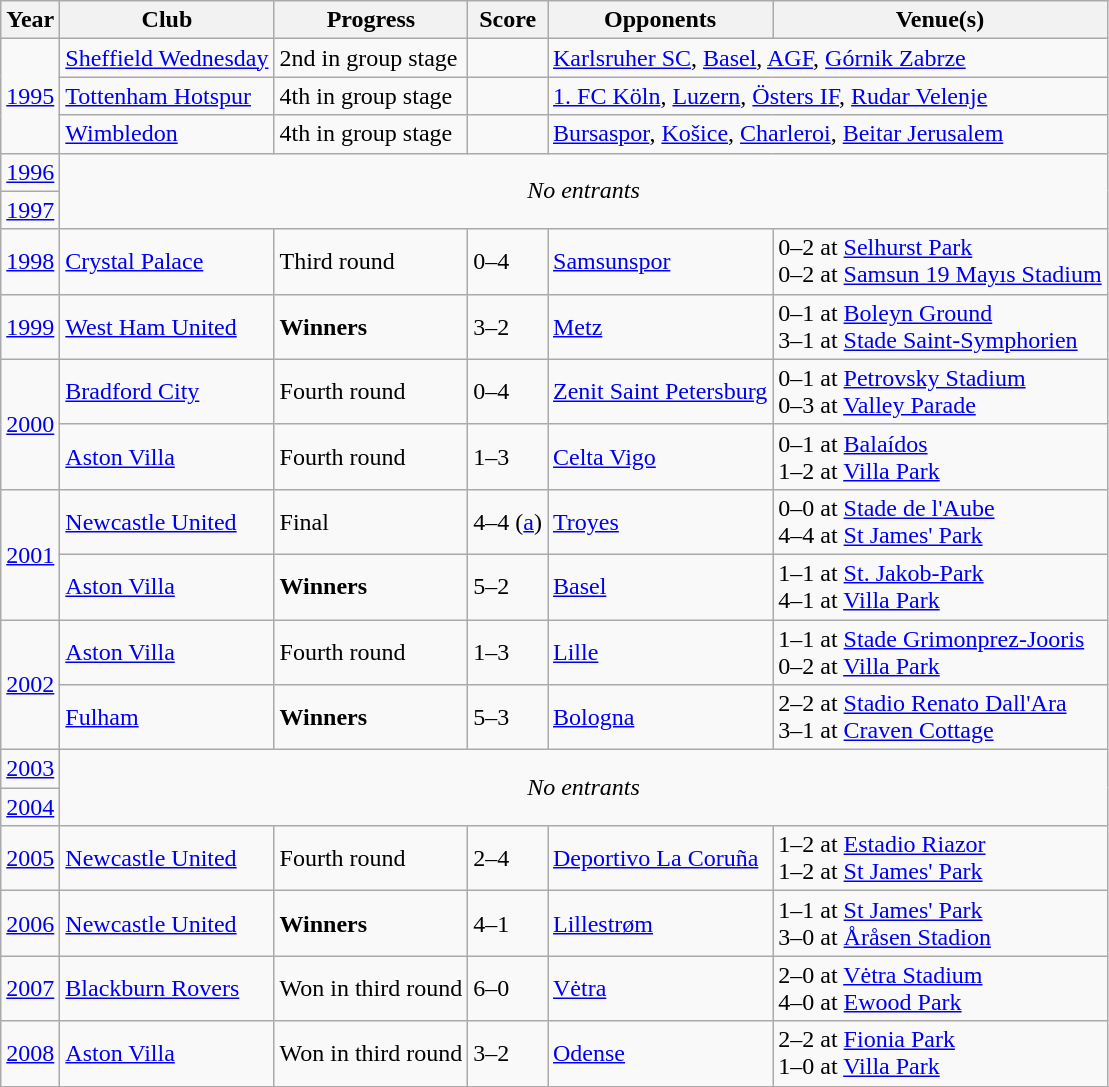<table class="wikitable">
<tr>
<th>Year</th>
<th>Club</th>
<th>Progress</th>
<th>Score</th>
<th>Opponents</th>
<th>Venue(s)</th>
</tr>
<tr>
<td rowspan=3><a href='#'>1995</a></td>
<td><a href='#'>Sheffield Wednesday</a></td>
<td>2nd in group stage</td>
<td></td>
<td colspan=2> <a href='#'>Karlsruher SC</a>,  <a href='#'>Basel</a>,  <a href='#'>AGF</a>,  <a href='#'>Górnik Zabrze</a></td>
</tr>
<tr>
<td><a href='#'>Tottenham Hotspur</a></td>
<td>4th in group stage</td>
<td></td>
<td colspan=2> <a href='#'>1. FC Köln</a>,  <a href='#'>Luzern</a>,  <a href='#'>Östers IF</a>,  <a href='#'>Rudar Velenje</a></td>
</tr>
<tr>
<td><a href='#'>Wimbledon</a></td>
<td>4th in group stage</td>
<td></td>
<td colspan="2"> <a href='#'>Bursaspor</a>,  <a href='#'>Košice</a>,  <a href='#'>Charleroi</a>,  <a href='#'>Beitar Jerusalem</a></td>
</tr>
<tr>
<td><a href='#'>1996</a></td>
<td colspan="5" rowspan="2" align=center><em>No entrants</em></td>
</tr>
<tr>
<td><a href='#'>1997</a></td>
</tr>
<tr>
<td><a href='#'>1998</a></td>
<td><a href='#'>Crystal Palace</a></td>
<td>Third round</td>
<td>0–4</td>
<td> <a href='#'>Samsunspor</a></td>
<td>0–2 at <a href='#'>Selhurst Park</a><br>0–2 at <a href='#'>Samsun 19 Mayıs Stadium</a></td>
</tr>
<tr>
<td><a href='#'>1999</a></td>
<td><a href='#'>West Ham United</a></td>
<td><strong>Winners</strong></td>
<td>3–2</td>
<td> <a href='#'>Metz</a></td>
<td>0–1 at <a href='#'>Boleyn Ground</a><br>3–1 at <a href='#'>Stade Saint-Symphorien</a></td>
</tr>
<tr>
<td rowspan=2><a href='#'>2000</a></td>
<td><a href='#'>Bradford City</a></td>
<td>Fourth round</td>
<td>0–4</td>
<td> <a href='#'>Zenit Saint Petersburg</a></td>
<td>0–1 at <a href='#'>Petrovsky Stadium</a><br>0–3 at <a href='#'>Valley Parade</a></td>
</tr>
<tr>
<td><a href='#'>Aston Villa</a></td>
<td>Fourth round</td>
<td>1–3</td>
<td> <a href='#'>Celta Vigo</a></td>
<td>0–1 at <a href='#'>Balaídos</a><br>1–2 at <a href='#'>Villa Park</a></td>
</tr>
<tr>
<td rowspan=2><a href='#'>2001</a></td>
<td><a href='#'>Newcastle United</a></td>
<td>Final</td>
<td>4–4 (<a href='#'>a</a>)</td>
<td> <a href='#'>Troyes</a></td>
<td>0–0 at <a href='#'>Stade de l'Aube</a><br>4–4 at <a href='#'>St James' Park</a></td>
</tr>
<tr>
<td><a href='#'>Aston Villa</a></td>
<td><strong>Winners</strong></td>
<td>5–2</td>
<td> <a href='#'>Basel</a></td>
<td>1–1 at <a href='#'>St. Jakob-Park</a><br>4–1 at <a href='#'>Villa Park</a></td>
</tr>
<tr>
<td rowspan=2><a href='#'>2002</a></td>
<td><a href='#'>Aston Villa</a></td>
<td>Fourth round</td>
<td>1–3</td>
<td> <a href='#'>Lille</a></td>
<td>1–1 at <a href='#'>Stade Grimonprez-Jooris</a><br>0–2 at <a href='#'>Villa Park</a></td>
</tr>
<tr>
<td><a href='#'>Fulham</a></td>
<td><strong>Winners</strong></td>
<td>5–3</td>
<td> <a href='#'>Bologna</a></td>
<td>2–2 at <a href='#'>Stadio Renato Dall'Ara</a><br>3–1 at <a href='#'>Craven Cottage</a></td>
</tr>
<tr>
<td><a href='#'>2003</a></td>
<td colspan="5" rowspan="2" align=center><em>No entrants</em></td>
</tr>
<tr>
<td><a href='#'>2004</a></td>
</tr>
<tr>
<td><a href='#'>2005</a></td>
<td><a href='#'>Newcastle United</a></td>
<td>Fourth round</td>
<td>2–4</td>
<td> <a href='#'>Deportivo La Coruña</a></td>
<td>1–2 at <a href='#'>Estadio Riazor</a><br>1–2 at <a href='#'>St James' Park</a></td>
</tr>
<tr>
<td><a href='#'>2006</a></td>
<td><a href='#'>Newcastle United</a></td>
<td><strong>Winners</strong></td>
<td>4–1</td>
<td> <a href='#'>Lillestrøm</a></td>
<td>1–1 at <a href='#'>St James' Park</a><br>3–0 at <a href='#'>Åråsen Stadion</a></td>
</tr>
<tr>
<td><a href='#'>2007</a></td>
<td><a href='#'>Blackburn Rovers</a></td>
<td>Won in third round</td>
<td>6–0</td>
<td> <a href='#'>Vėtra</a></td>
<td>2–0 at <a href='#'>Vėtra Stadium</a><br>4–0 at <a href='#'>Ewood Park</a></td>
</tr>
<tr>
<td><a href='#'>2008</a></td>
<td><a href='#'>Aston Villa</a></td>
<td>Won in third round</td>
<td>3–2</td>
<td> <a href='#'>Odense</a></td>
<td>2–2 at <a href='#'>Fionia Park</a><br>1–0 at <a href='#'>Villa Park</a></td>
</tr>
</table>
